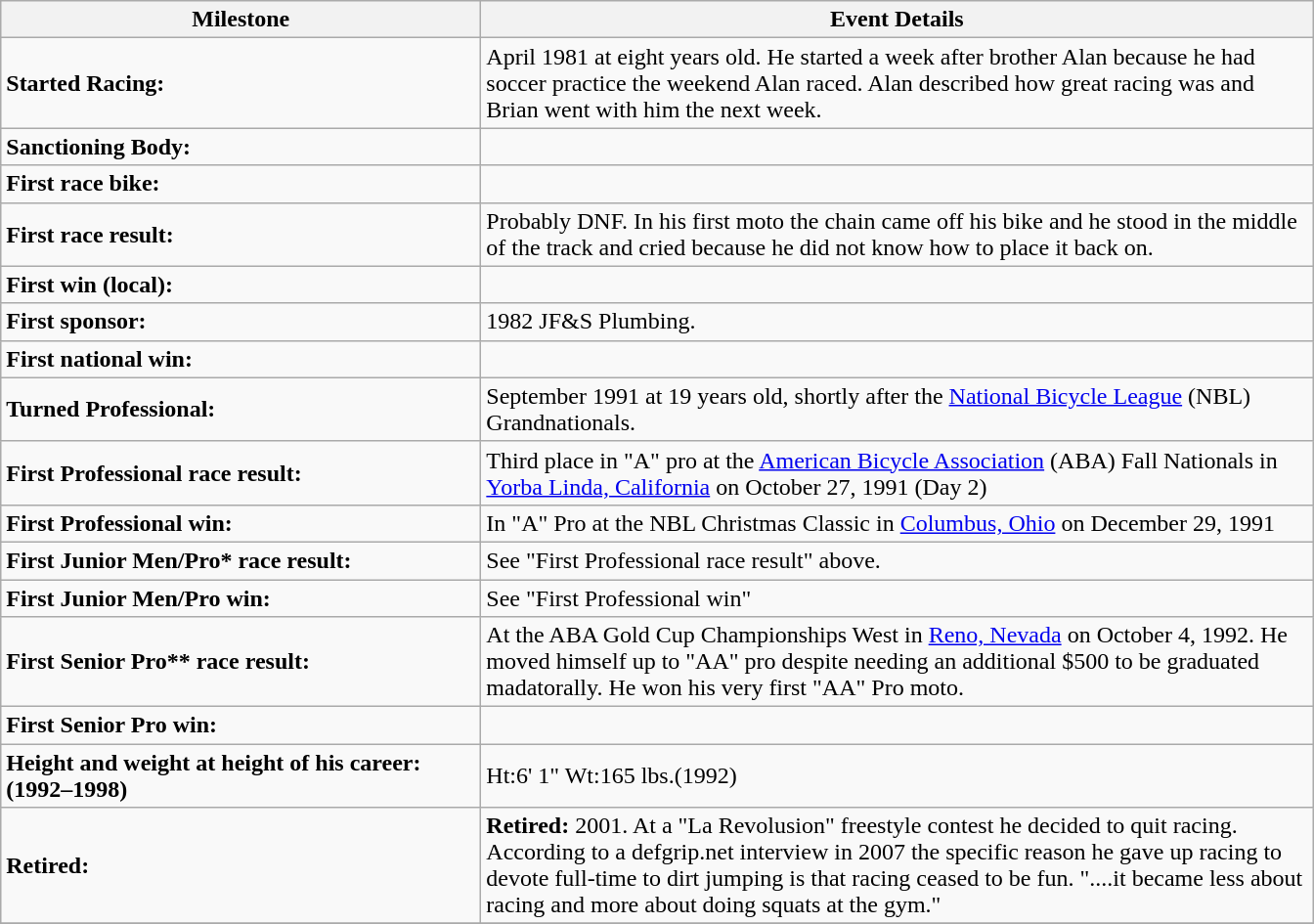<table class="sortable wikitable">
<tr>
<th style="width:20em">Milestone</th>
<th style="width:35em">Event Details</th>
</tr>
<tr>
<td><strong>Started Racing:</strong></td>
<td>April 1981 at eight years old. He started a week after brother Alan because he had soccer practice the weekend Alan raced. Alan described how great racing was and Brian went with him the next week.</td>
</tr>
<tr>
<td><strong>Sanctioning Body:</strong></td>
<td></td>
</tr>
<tr>
<td><strong>First race bike:</strong></td>
<td></td>
</tr>
<tr>
<td><strong>First race result:</strong></td>
<td>Probably DNF. In his first moto the chain came off his bike and he stood in the middle of the track and cried because he did not know how to place it back on.</td>
</tr>
<tr>
<td><strong>First win (local):</strong></td>
<td></td>
</tr>
<tr>
<td><strong>First sponsor:</strong></td>
<td>1982 JF&S Plumbing.</td>
</tr>
<tr>
<td><strong>First national win:</strong></td>
<td></td>
</tr>
<tr>
<td><strong>Turned Professional:</strong></td>
<td>September 1991 at 19 years old, shortly after the <a href='#'>National Bicycle League</a> (NBL) Grandnationals.</td>
</tr>
<tr>
<td><strong>First Professional race result:</strong></td>
<td>Third place in "A" pro at the <a href='#'>American Bicycle Association</a> (ABA) Fall Nationals in <a href='#'>Yorba Linda, California</a> on October 27, 1991 (Day 2)</td>
</tr>
<tr>
<td><strong>First Professional win:</strong></td>
<td>In "A" Pro at the NBL Christmas Classic in <a href='#'>Columbus, Ohio</a> on December 29, 1991</td>
</tr>
<tr>
<td><strong>First Junior Men/Pro* race result:</strong></td>
<td>See "First Professional race result" above.</td>
</tr>
<tr>
<td><strong>First Junior Men/Pro win:</strong></td>
<td>See "First Professional win"</td>
</tr>
<tr>
<td><strong>First Senior Pro** race result:</strong></td>
<td>At the ABA Gold Cup Championships West in <a href='#'>Reno, Nevada</a> on October 4, 1992. He moved himself up to "AA" pro despite needing an additional $500 to be graduated madatorally. He won his very first "AA" Pro moto.</td>
</tr>
<tr>
<td><strong>First Senior Pro win:</strong></td>
<td></td>
</tr>
<tr>
<td><strong>Height and weight at height of his career: (1992–1998)</strong></td>
<td>Ht:6' 1" Wt:165 lbs.(1992)</td>
</tr>
<tr>
<td><strong>Retired:</strong></td>
<td><strong>Retired:</strong> 2001. At a "La Revolusion" freestyle contest he decided to quit racing. According to a defgrip.net interview in 2007 the specific reason he gave up racing to devote full-time to dirt jumping is that racing ceased to be fun. "....it became less about racing and more about doing squats at the gym."</td>
</tr>
<tr>
</tr>
</table>
